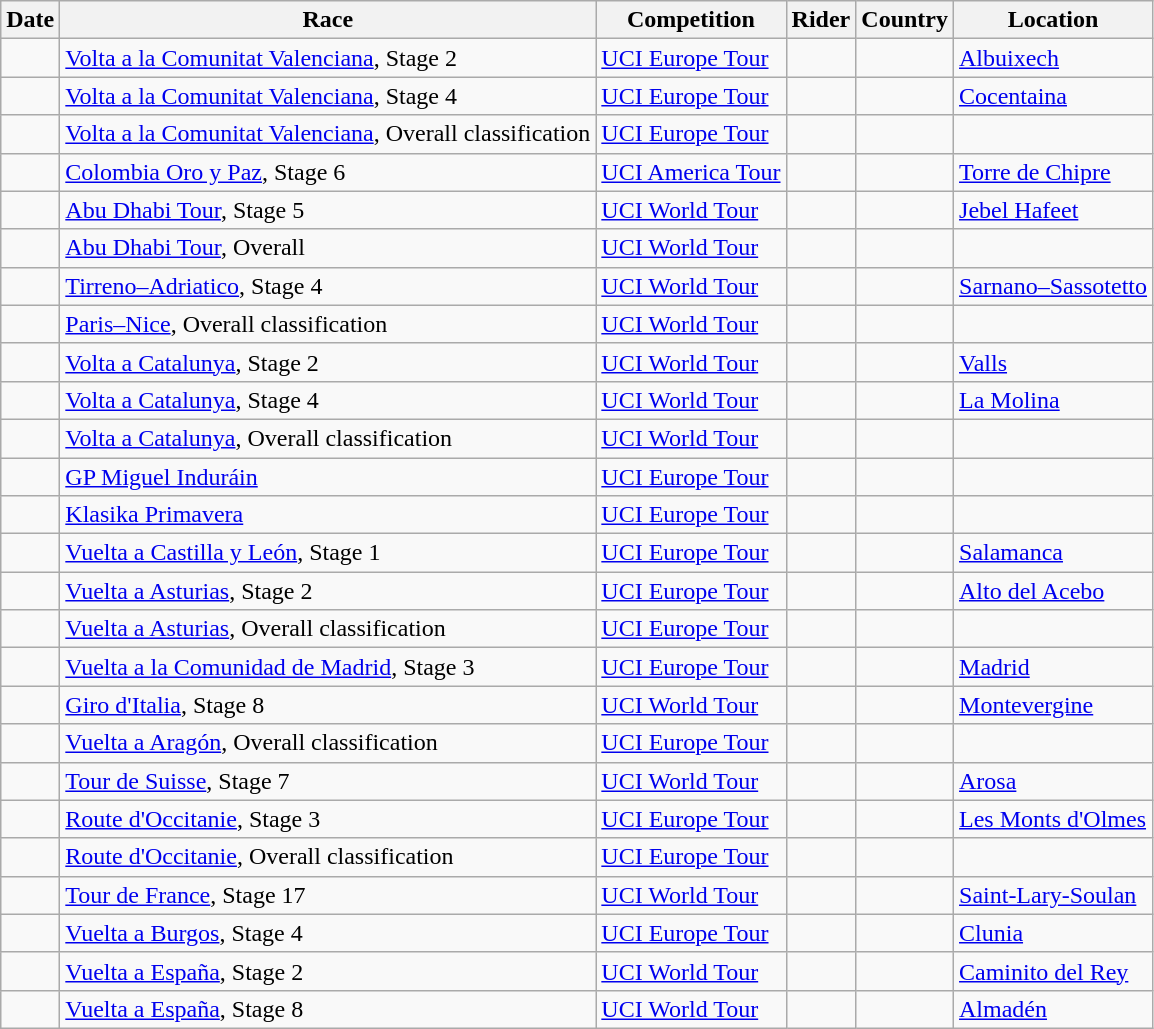<table class="wikitable sortable">
<tr>
<th>Date</th>
<th>Race</th>
<th>Competition</th>
<th>Rider</th>
<th>Country</th>
<th>Location</th>
</tr>
<tr>
<td></td>
<td><a href='#'>Volta a la Comunitat Valenciana</a>, Stage 2</td>
<td><a href='#'>UCI Europe Tour</a></td>
<td></td>
<td></td>
<td><a href='#'>Albuixech</a></td>
</tr>
<tr>
<td></td>
<td><a href='#'>Volta a la Comunitat Valenciana</a>, Stage 4</td>
<td><a href='#'>UCI Europe Tour</a></td>
<td></td>
<td></td>
<td><a href='#'>Cocentaina</a></td>
</tr>
<tr>
<td></td>
<td><a href='#'>Volta a la Comunitat Valenciana</a>, Overall classification</td>
<td><a href='#'>UCI Europe Tour</a></td>
<td></td>
<td></td>
<td></td>
</tr>
<tr>
<td></td>
<td><a href='#'>Colombia Oro y Paz</a>, Stage 6</td>
<td><a href='#'>UCI America Tour</a></td>
<td></td>
<td></td>
<td><a href='#'>Torre de Chipre</a></td>
</tr>
<tr>
<td></td>
<td><a href='#'>Abu Dhabi Tour</a>, Stage 5</td>
<td><a href='#'>UCI World Tour</a></td>
<td></td>
<td></td>
<td><a href='#'>Jebel Hafeet</a></td>
</tr>
<tr>
<td></td>
<td><a href='#'>Abu Dhabi Tour</a>, Overall</td>
<td><a href='#'>UCI World Tour</a></td>
<td></td>
<td></td>
<td></td>
</tr>
<tr>
<td></td>
<td><a href='#'>Tirreno–Adriatico</a>, Stage 4</td>
<td><a href='#'>UCI World Tour</a></td>
<td></td>
<td></td>
<td><a href='#'>Sarnano–Sassotetto</a></td>
</tr>
<tr>
<td></td>
<td><a href='#'>Paris–Nice</a>, Overall classification</td>
<td><a href='#'>UCI World Tour</a></td>
<td></td>
<td></td>
<td></td>
</tr>
<tr>
<td></td>
<td><a href='#'>Volta a Catalunya</a>, Stage 2</td>
<td><a href='#'>UCI World Tour</a></td>
<td></td>
<td></td>
<td><a href='#'>Valls</a></td>
</tr>
<tr>
<td></td>
<td><a href='#'>Volta a Catalunya</a>, Stage 4</td>
<td><a href='#'>UCI World Tour</a></td>
<td></td>
<td></td>
<td><a href='#'>La Molina</a></td>
</tr>
<tr>
<td></td>
<td><a href='#'>Volta a Catalunya</a>, Overall classification</td>
<td><a href='#'>UCI World Tour</a></td>
<td></td>
<td></td>
<td></td>
</tr>
<tr>
<td></td>
<td><a href='#'>GP Miguel Induráin</a></td>
<td><a href='#'>UCI Europe Tour</a></td>
<td></td>
<td></td>
<td></td>
</tr>
<tr>
<td></td>
<td><a href='#'>Klasika Primavera</a></td>
<td><a href='#'>UCI Europe Tour</a></td>
<td></td>
<td></td>
<td></td>
</tr>
<tr>
<td></td>
<td><a href='#'>Vuelta a Castilla y León</a>, Stage 1</td>
<td><a href='#'>UCI Europe Tour</a></td>
<td></td>
<td></td>
<td><a href='#'>Salamanca</a></td>
</tr>
<tr>
<td></td>
<td><a href='#'>Vuelta a Asturias</a>, Stage 2</td>
<td><a href='#'>UCI Europe Tour</a></td>
<td></td>
<td></td>
<td><a href='#'>Alto del Acebo</a></td>
</tr>
<tr>
<td></td>
<td><a href='#'>Vuelta a Asturias</a>, Overall classification</td>
<td><a href='#'>UCI Europe Tour</a></td>
<td></td>
<td></td>
<td></td>
</tr>
<tr>
<td></td>
<td><a href='#'>Vuelta a la Comunidad de Madrid</a>, Stage 3</td>
<td><a href='#'>UCI Europe Tour</a></td>
<td></td>
<td></td>
<td><a href='#'>Madrid</a></td>
</tr>
<tr>
<td></td>
<td><a href='#'>Giro d'Italia</a>, Stage 8</td>
<td><a href='#'>UCI World Tour</a></td>
<td></td>
<td></td>
<td><a href='#'>Montevergine</a></td>
</tr>
<tr>
<td></td>
<td><a href='#'>Vuelta a Aragón</a>, Overall classification</td>
<td><a href='#'>UCI Europe Tour</a></td>
<td></td>
<td></td>
<td></td>
</tr>
<tr>
<td></td>
<td><a href='#'>Tour de Suisse</a>, Stage 7</td>
<td><a href='#'>UCI World Tour</a></td>
<td></td>
<td></td>
<td><a href='#'>Arosa</a></td>
</tr>
<tr>
<td></td>
<td><a href='#'>Route d'Occitanie</a>, Stage 3</td>
<td><a href='#'>UCI Europe Tour</a></td>
<td></td>
<td></td>
<td><a href='#'>Les Monts d'Olmes</a></td>
</tr>
<tr>
<td></td>
<td><a href='#'>Route d'Occitanie</a>, Overall classification</td>
<td><a href='#'>UCI Europe Tour</a></td>
<td></td>
<td></td>
<td></td>
</tr>
<tr>
<td></td>
<td><a href='#'>Tour de France</a>, Stage 17</td>
<td><a href='#'>UCI World Tour</a></td>
<td></td>
<td></td>
<td><a href='#'>Saint-Lary-Soulan</a></td>
</tr>
<tr>
<td></td>
<td><a href='#'>Vuelta a Burgos</a>, Stage 4</td>
<td><a href='#'>UCI Europe Tour</a></td>
<td></td>
<td></td>
<td><a href='#'>Clunia</a></td>
</tr>
<tr>
<td></td>
<td><a href='#'>Vuelta a España</a>, Stage 2</td>
<td><a href='#'>UCI World Tour</a></td>
<td></td>
<td></td>
<td><a href='#'>Caminito del Rey</a></td>
</tr>
<tr>
<td></td>
<td><a href='#'>Vuelta a España</a>, Stage 8</td>
<td><a href='#'>UCI World Tour</a></td>
<td></td>
<td></td>
<td><a href='#'>Almadén</a></td>
</tr>
</table>
